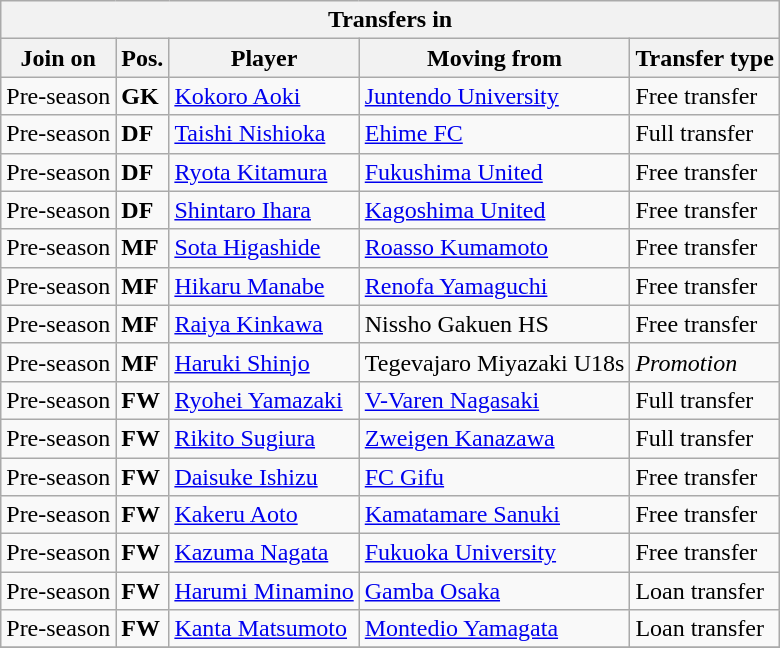<table class="wikitable sortable" style=“text-align:left;>
<tr>
<th colspan="5">Transfers in</th>
</tr>
<tr>
<th>Join on</th>
<th>Pos.</th>
<th>Player</th>
<th>Moving from</th>
<th>Transfer type</th>
</tr>
<tr>
<td>Pre-season</td>
<td><strong>GK</strong></td>
<td> <a href='#'>Kokoro Aoki</a></td>
<td> <a href='#'>Juntendo University</a></td>
<td>Free transfer</td>
</tr>
<tr>
<td>Pre-season</td>
<td><strong>DF</strong></td>
<td> <a href='#'>Taishi Nishioka</a></td>
<td> <a href='#'>Ehime FC</a></td>
<td>Full transfer</td>
</tr>
<tr>
<td>Pre-season</td>
<td><strong>DF</strong></td>
<td> <a href='#'>Ryota Kitamura</a></td>
<td> <a href='#'>Fukushima United</a></td>
<td>Free transfer</td>
</tr>
<tr>
<td>Pre-season</td>
<td><strong>DF</strong></td>
<td> <a href='#'>Shintaro Ihara</a></td>
<td> <a href='#'>Kagoshima United</a></td>
<td>Free transfer</td>
</tr>
<tr>
<td>Pre-season</td>
<td><strong>MF</strong></td>
<td> <a href='#'>Sota Higashide</a></td>
<td> <a href='#'>Roasso Kumamoto</a></td>
<td>Free transfer</td>
</tr>
<tr>
<td>Pre-season</td>
<td><strong>MF</strong></td>
<td> <a href='#'>Hikaru Manabe</a></td>
<td> <a href='#'>Renofa Yamaguchi</a></td>
<td>Free transfer</td>
</tr>
<tr>
<td>Pre-season</td>
<td><strong>MF</strong></td>
<td> <a href='#'>Raiya Kinkawa</a></td>
<td> Nissho Gakuen HS</td>
<td>Free transfer</td>
</tr>
<tr>
<td>Pre-season</td>
<td><strong>MF</strong></td>
<td> <a href='#'>Haruki Shinjo</a></td>
<td>Tegevajaro Miyazaki U18s</td>
<td><em>Promotion</em></td>
</tr>
<tr>
<td>Pre-season</td>
<td><strong>FW</strong></td>
<td> <a href='#'>Ryohei Yamazaki</a></td>
<td> <a href='#'>V-Varen Nagasaki</a></td>
<td>Full transfer</td>
</tr>
<tr>
<td>Pre-season</td>
<td><strong>FW</strong></td>
<td> <a href='#'>Rikito Sugiura</a></td>
<td> <a href='#'>Zweigen Kanazawa</a></td>
<td>Full transfer</td>
</tr>
<tr>
<td>Pre-season</td>
<td><strong>FW</strong></td>
<td> <a href='#'>Daisuke Ishizu</a></td>
<td> <a href='#'>FC Gifu</a></td>
<td>Free transfer</td>
</tr>
<tr>
<td>Pre-season</td>
<td><strong>FW</strong></td>
<td> <a href='#'>Kakeru Aoto</a></td>
<td> <a href='#'>Kamatamare Sanuki</a></td>
<td>Free transfer</td>
</tr>
<tr>
<td>Pre-season</td>
<td><strong>FW</strong></td>
<td> <a href='#'>Kazuma Nagata</a></td>
<td> <a href='#'>Fukuoka University</a></td>
<td>Free transfer</td>
</tr>
<tr>
<td>Pre-season</td>
<td><strong>FW</strong></td>
<td> <a href='#'>Harumi Minamino</a></td>
<td> <a href='#'>Gamba Osaka</a></td>
<td>Loan transfer</td>
</tr>
<tr>
<td>Pre-season</td>
<td><strong>FW</strong></td>
<td> <a href='#'>Kanta Matsumoto</a></td>
<td> <a href='#'>Montedio Yamagata</a></td>
<td>Loan transfer</td>
</tr>
<tr>
</tr>
</table>
